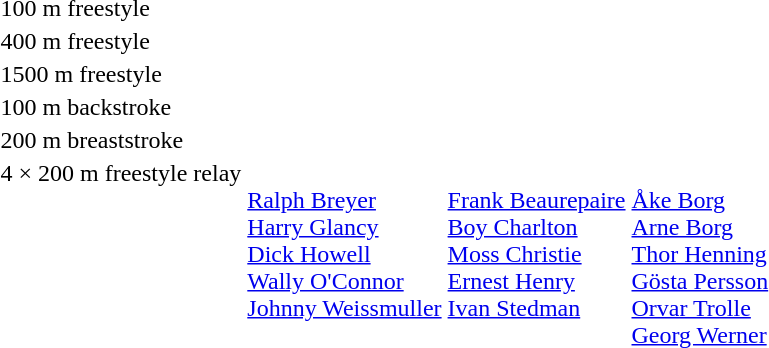<table>
<tr>
<td>100 m freestyle<br></td>
<td></td>
<td></td>
<td></td>
</tr>
<tr>
<td>400 m freestyle<br></td>
<td></td>
<td></td>
<td></td>
</tr>
<tr>
<td>1500 m freestyle<br></td>
<td></td>
<td></td>
<td></td>
</tr>
<tr>
<td>100 m backstroke<br></td>
<td></td>
<td></td>
<td></td>
</tr>
<tr>
<td>200 m breaststroke<br></td>
<td></td>
<td></td>
<td></td>
</tr>
<tr valign=top>
<td>4 × 200 m freestyle relay<br></td>
<td><br><a href='#'>Ralph Breyer</a><br><a href='#'>Harry Glancy</a><br><a href='#'>Dick Howell</a><br><a href='#'>Wally O'Connor</a><br><a href='#'>Johnny Weissmuller</a></td>
<td valign=top><br><a href='#'>Frank Beaurepaire</a><br><a href='#'>Boy Charlton</a><br><a href='#'>Moss Christie</a><br><a href='#'>Ernest Henry</a><br><a href='#'>Ivan Stedman</a></td>
<td><br><a href='#'>Åke Borg</a><br><a href='#'>Arne Borg</a><br><a href='#'>Thor Henning</a><br><a href='#'>Gösta Persson</a><br><a href='#'>Orvar Trolle</a><br><a href='#'>Georg Werner</a></td>
</tr>
</table>
